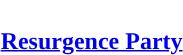<table style="width:70%; text-align:center;">
<tr style="color:white;">
<td style="background:"><strong>60</strong></td>
</tr>
<tr>
<td><strong><a href='#'>Resurgence Party</a></strong></td>
</tr>
</table>
